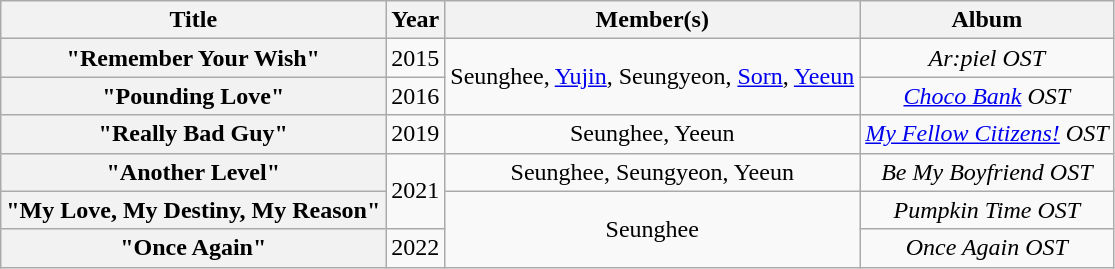<table class="wikitable plainrowheaders" style="text-align:center;" border="1">
<tr>
<th scope="col">Title</th>
<th scope="col">Year</th>
<th scope="col">Member(s)</th>
<th scope="col">Album</th>
</tr>
<tr>
<th scope="row">"Remember Your Wish" </th>
<td>2015</td>
<td rowspan="2">Seunghee, <a href='#'>Yujin</a>, Seungyeon, <a href='#'>Sorn</a>, <a href='#'>Yeeun</a></td>
<td><em>Ar:piel OST</em></td>
</tr>
<tr>
<th scope="row">"Pounding Love" </th>
<td>2016</td>
<td><em><a href='#'>Choco Bank</a> OST</em></td>
</tr>
<tr>
<th scope="row">"Really Bad Guy" </th>
<td>2019</td>
<td>Seunghee, Yeeun</td>
<td><em><a href='#'>My Fellow Citizens!</a> OST</em></td>
</tr>
<tr>
<th scope="row">"Another Level"</th>
<td rowspan="2">2021</td>
<td>Seunghee, Seungyeon, Yeeun</td>
<td><em>Be My Boyfriend OST</em></td>
</tr>
<tr>
<th scope="row">"My Love, My Destiny, My Reason" </th>
<td rowspan="2">Seunghee</td>
<td><em>Pumpkin Time OST</em></td>
</tr>
<tr>
<th scope="row">"Once Again"</th>
<td>2022</td>
<td><em>Once Again OST</em></td>
</tr>
</table>
